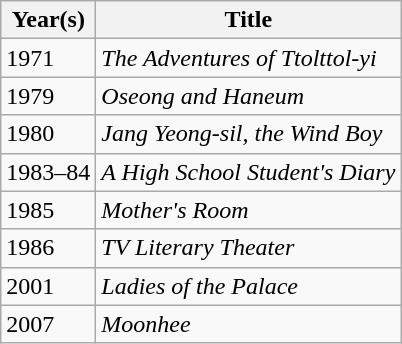<table class="wikitable sortable">
<tr>
<th>Year(s)</th>
<th>Title</th>
</tr>
<tr>
<td>1971</td>
<td><em>The Adventures of Ttolttol-yi</em></td>
</tr>
<tr>
<td>1979</td>
<td><em>Oseong and Haneum</em></td>
</tr>
<tr>
<td>1980</td>
<td><em>Jang Yeong-sil, the Wind Boy</em></td>
</tr>
<tr>
<td>1983–84</td>
<td><em>A High School Student's Diary</em></td>
</tr>
<tr>
<td>1985</td>
<td><em>Mother's Room</em></td>
</tr>
<tr>
<td>1986</td>
<td><em>TV Literary Theater</em></td>
</tr>
<tr>
<td>2001</td>
<td><em>Ladies of the Palace</em></td>
</tr>
<tr>
<td>2007</td>
<td><em>Moonhee</em></td>
</tr>
</table>
